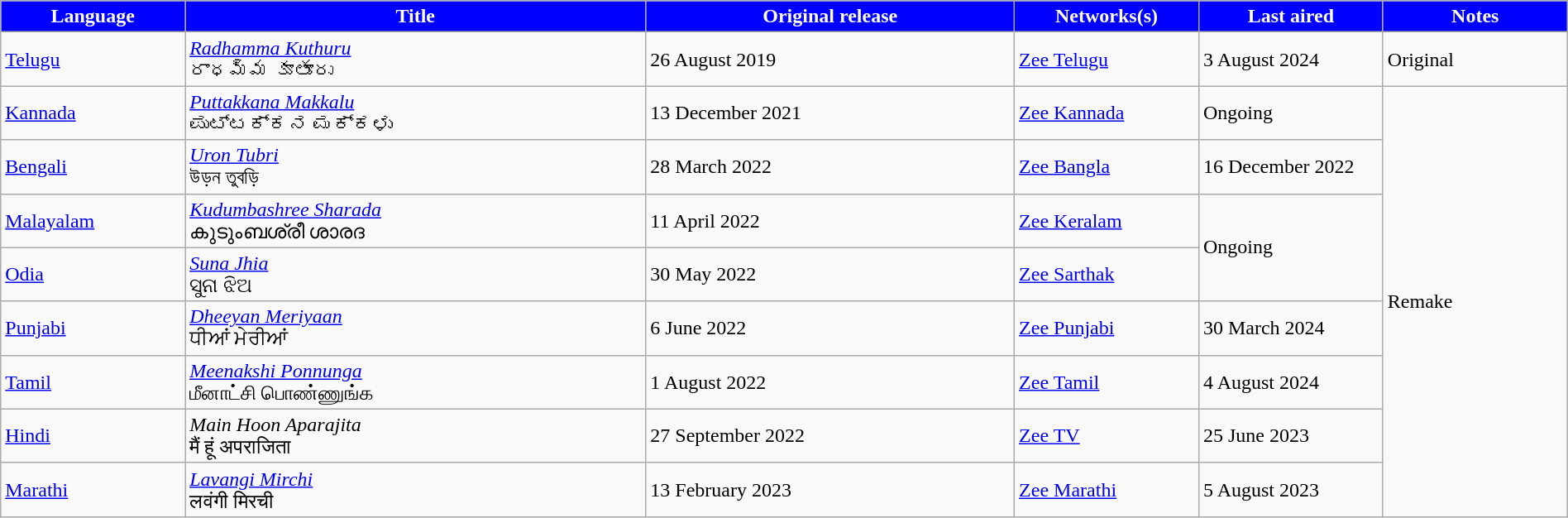<table class="wikitable" style="width: 100%; margin-right: 0%;">
<tr style="color:white">
<th style="background:Blue; width:10%;">Language</th>
<th style="background:Blue; width:25%;">Title</th>
<th style="background:Blue; width:20%;">Original release</th>
<th style="background:Blue; width:10%;">Networks(s)</th>
<th style="background:Blue; width:10%;">Last aired</th>
<th style="background:Blue; width:10%;">Notes</th>
</tr>
<tr>
<td><a href='#'>Telugu</a></td>
<td><em><a href='#'>Radhamma Kuthuru</a></em> <br> రాధమ్మ కూతూరు</td>
<td>26 August 2019</td>
<td><a href='#'>Zee Telugu</a></td>
<td>3 August 2024</td>
<td>Original</td>
</tr>
<tr>
<td><a href='#'>Kannada</a></td>
<td><em><a href='#'>Puttakkana Makkalu</a></em> <br> ಪುಟ್ಟಕ್ಕನ ಮಕ್ಕಳು</td>
<td>13 December 2021</td>
<td><a href='#'>Zee Kannada</a></td>
<td>Ongoing</td>
<td rowspan="8">Remake</td>
</tr>
<tr>
<td><a href='#'>Bengali</a></td>
<td><em><a href='#'>Uron Tubri</a></em> <br> উড়ন তুবড়ি</td>
<td>28 March 2022</td>
<td><a href='#'>Zee Bangla</a></td>
<td>16 December 2022</td>
</tr>
<tr>
<td><a href='#'>Malayalam</a></td>
<td><em><a href='#'>Kudumbashree Sharada</a></em> <br> കുടുംബശ്രീ ശാരദ</td>
<td>11 April 2022</td>
<td><a href='#'>Zee Keralam</a></td>
<td rowspan="2">Ongoing</td>
</tr>
<tr>
<td><a href='#'>Odia</a></td>
<td><em><a href='#'>Suna Jhia</a></em> <br> ସୁନା ଝିଅ</td>
<td>30 May 2022</td>
<td><a href='#'>Zee Sarthak</a></td>
</tr>
<tr>
<td><a href='#'>Punjabi</a></td>
<td><em><a href='#'>Dheeyan Meriyaan</a></em> <br> ਧੀਆਂ ਮੇਰੀਆਂ</td>
<td>6 June 2022</td>
<td><a href='#'>Zee Punjabi</a></td>
<td>30 March 2024</td>
</tr>
<tr>
<td><a href='#'>Tamil</a></td>
<td><em><a href='#'>Meenakshi Ponnunga</a></em> <br> மீனாட்சி பொண்ணுங்க</td>
<td>1 August 2022</td>
<td><a href='#'>Zee Tamil</a></td>
<td>4 August 2024</td>
</tr>
<tr>
<td><a href='#'>Hindi</a></td>
<td><em>Main Hoon Aparajita</em> <br> मैं हूं अपराजिता</td>
<td>27 September 2022</td>
<td><a href='#'>Zee TV</a></td>
<td>25 June 2023</td>
</tr>
<tr>
<td><a href='#'>Marathi</a></td>
<td><em><a href='#'>Lavangi Mirchi</a></em> <br> लवंगी मिरची</td>
<td>13 February 2023</td>
<td><a href='#'>Zee Marathi</a></td>
<td>5 August 2023</td>
</tr>
</table>
